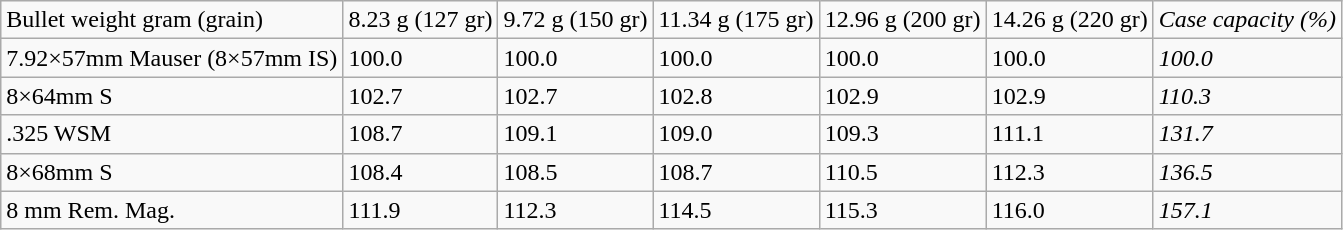<table class="wikitable">
<tr>
<td>Bullet weight gram (grain)</td>
<td>8.23 g (127 gr)</td>
<td>9.72 g (150 gr)</td>
<td>11.34 g (175 gr)</td>
<td>12.96 g (200 gr)</td>
<td>14.26 g (220 gr)</td>
<td><em>Case capacity (%)</em></td>
</tr>
<tr s>
<td>7.92×57mm Mauser (8×57mm IS)</td>
<td>100.0</td>
<td>100.0</td>
<td>100.0</td>
<td>100.0</td>
<td>100.0</td>
<td><em>100.0</em></td>
</tr>
<tr>
<td>8×64mm S</td>
<td>102.7</td>
<td>102.7</td>
<td>102.8</td>
<td>102.9</td>
<td>102.9</td>
<td><em>110.3</em></td>
</tr>
<tr>
<td>.325 WSM</td>
<td>108.7</td>
<td>109.1</td>
<td>109.0</td>
<td>109.3</td>
<td>111.1</td>
<td><em>131.7</em></td>
</tr>
<tr>
<td>8×68mm S</td>
<td>108.4</td>
<td>108.5</td>
<td>108.7</td>
<td>110.5</td>
<td>112.3</td>
<td><em>136.5</em></td>
</tr>
<tr>
<td>8 mm Rem. Mag.</td>
<td>111.9</td>
<td>112.3</td>
<td>114.5</td>
<td>115.3</td>
<td>116.0</td>
<td><em>157.1</em></td>
</tr>
</table>
